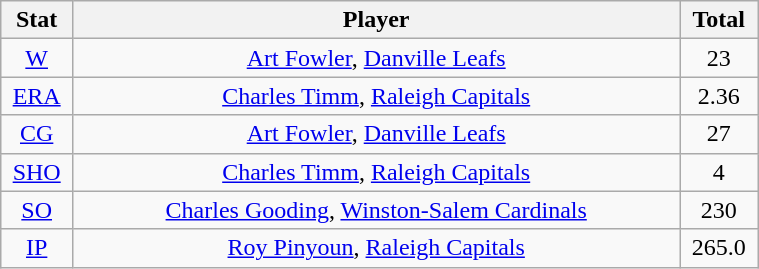<table class="wikitable" width="40%" style="text-align:center;">
<tr>
<th width="5%">Stat</th>
<th width="60%">Player</th>
<th width="5%">Total</th>
</tr>
<tr>
<td><a href='#'>W</a></td>
<td><a href='#'>Art Fowler</a>, <a href='#'>Danville Leafs</a></td>
<td>23</td>
</tr>
<tr>
<td><a href='#'>ERA</a></td>
<td><a href='#'>Charles Timm</a>, <a href='#'>Raleigh Capitals</a></td>
<td>2.36</td>
</tr>
<tr>
<td><a href='#'>CG</a></td>
<td><a href='#'>Art Fowler</a>, <a href='#'>Danville Leafs</a></td>
<td>27</td>
</tr>
<tr>
<td><a href='#'>SHO</a></td>
<td><a href='#'>Charles Timm</a>, <a href='#'>Raleigh Capitals</a></td>
<td>4</td>
</tr>
<tr>
<td><a href='#'>SO</a></td>
<td><a href='#'>Charles Gooding</a>, <a href='#'>Winston-Salem Cardinals</a></td>
<td>230</td>
</tr>
<tr>
<td><a href='#'>IP</a></td>
<td><a href='#'>Roy Pinyoun</a>, <a href='#'>Raleigh Capitals</a></td>
<td>265.0</td>
</tr>
</table>
